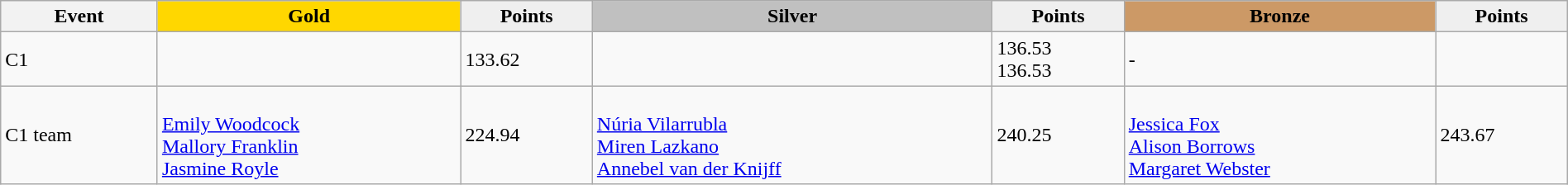<table class="wikitable" width=100%>
<tr>
<th>Event</th>
<td align=center bgcolor="gold"><strong>Gold</strong></td>
<td align=center bgcolor="EFEFEF"><strong>Points</strong></td>
<td align=center bgcolor="silver"><strong>Silver</strong></td>
<td align=center bgcolor="EFEFEF"><strong>Points</strong></td>
<td align=center bgcolor="CC9966"><strong>Bronze</strong></td>
<td align=center bgcolor="EFEFEF"><strong>Points</strong></td>
</tr>
<tr>
<td>C1</td>
<td></td>
<td>133.62</td>
<td><br></td>
<td>136.53<br>136.53</td>
<td>-</td>
<td></td>
</tr>
<tr>
<td>C1 team</td>
<td><br><a href='#'>Emily Woodcock</a><br><a href='#'>Mallory Franklin</a><br><a href='#'>Jasmine Royle</a></td>
<td>224.94</td>
<td><br><a href='#'>Núria Vilarrubla</a><br><a href='#'>Miren Lazkano</a><br><a href='#'>Annebel van der Knijff</a></td>
<td>240.25</td>
<td><br><a href='#'>Jessica Fox</a><br><a href='#'>Alison Borrows</a><br><a href='#'>Margaret Webster</a></td>
<td>243.67</td>
</tr>
</table>
